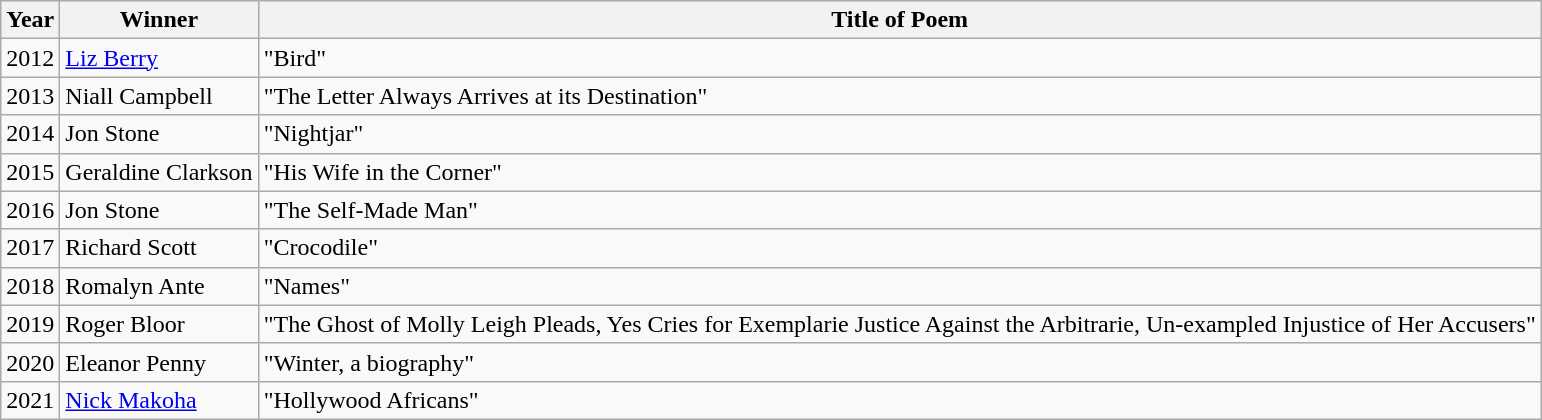<table class="wikitable sortable">
<tr>
<th>Year</th>
<th>Winner</th>
<th>Title of Poem</th>
</tr>
<tr>
<td>2012</td>
<td><a href='#'>Liz Berry</a></td>
<td>"Bird"</td>
</tr>
<tr>
<td>2013</td>
<td>Niall Campbell</td>
<td>"The Letter Always Arrives at its Destination"</td>
</tr>
<tr>
<td>2014</td>
<td>Jon Stone</td>
<td>"Nightjar"</td>
</tr>
<tr>
<td>2015</td>
<td>Geraldine Clarkson</td>
<td>"His Wife in the Corner"</td>
</tr>
<tr>
<td>2016</td>
<td>Jon Stone</td>
<td>"The Self-Made Man"</td>
</tr>
<tr>
<td>2017</td>
<td>Richard Scott</td>
<td>"Crocodile"</td>
</tr>
<tr>
<td>2018</td>
<td>Romalyn Ante</td>
<td>"Names"</td>
</tr>
<tr>
<td>2019</td>
<td>Roger Bloor</td>
<td>"The Ghost of Molly Leigh Pleads, Yes Cries for Exemplarie Justice Against the Arbitrarie, Un-exampled Injustice of Her Accusers"</td>
</tr>
<tr>
<td>2020</td>
<td>Eleanor Penny</td>
<td>"Winter, a biography"</td>
</tr>
<tr>
<td>2021</td>
<td><a href='#'>Nick Makoha</a></td>
<td>"Hollywood Africans"</td>
</tr>
</table>
